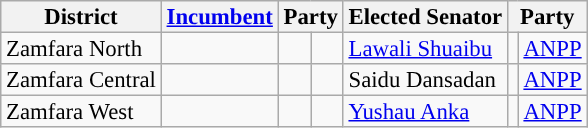<table class="sortable wikitable" style="font-size:95%;line-height:14px;">
<tr>
<th class="unsortable">District</th>
<th class="unsortable"><a href='#'>Incumbent</a></th>
<th colspan="2">Party</th>
<th class="unsortable">Elected Senator</th>
<th colspan="2">Party</th>
</tr>
<tr>
<td>Zamfara North</td>
<td></td>
<td></td>
<td></td>
<td><a href='#'>Lawali Shuaibu</a></td>
<td style="background:"></td>
<td><a href='#'>ANPP</a></td>
</tr>
<tr>
<td>Zamfara Central</td>
<td></td>
<td></td>
<td></td>
<td>Saidu Dansadan</td>
<td style="background:"></td>
<td><a href='#'>ANPP</a></td>
</tr>
<tr>
<td>Zamfara West</td>
<td></td>
<td></td>
<td></td>
<td><a href='#'>Yushau Anka</a></td>
<td style="background:"></td>
<td><a href='#'>ANPP</a></td>
</tr>
</table>
